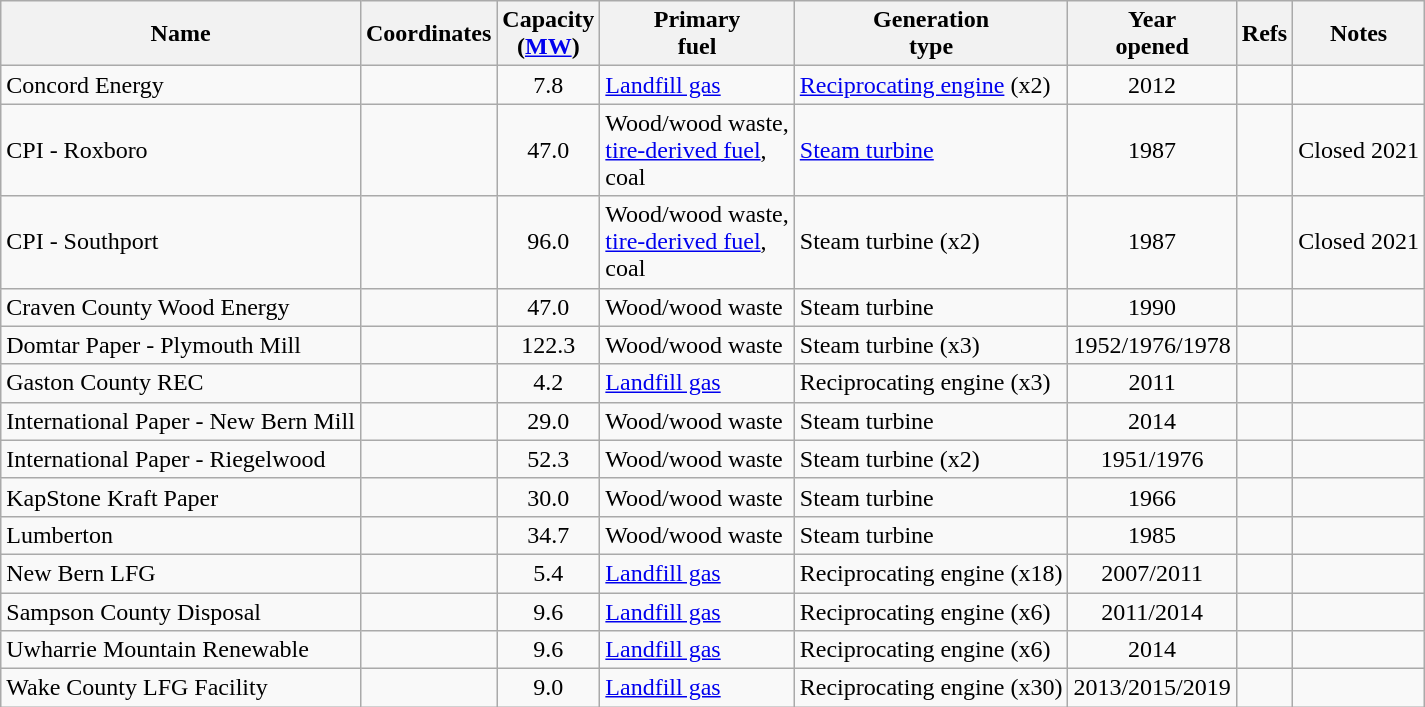<table class="wikitable sortable">
<tr>
<th>Name</th>
<th>Coordinates</th>
<th>Capacity<br>(<a href='#'>MW</a>)</th>
<th>Primary<br>fuel</th>
<th>Generation<br>type</th>
<th>Year<br>opened</th>
<th>Refs</th>
<th>Notes</th>
</tr>
<tr>
<td>Concord Energy</td>
<td></td>
<td align="center">7.8</td>
<td><a href='#'>Landfill gas</a></td>
<td><a href='#'>Reciprocating engine</a> (x2)</td>
<td align="center">2012</td>
<td></td>
<td></td>
</tr>
<tr>
<td>CPI - Roxboro</td>
<td></td>
<td align="center">47.0</td>
<td>Wood/wood waste,<br><a href='#'>tire-derived fuel</a>,<br>coal</td>
<td><a href='#'>Steam turbine</a></td>
<td align="center">1987</td>
<td></td>
<td>Closed 2021</td>
</tr>
<tr>
<td>CPI - Southport</td>
<td></td>
<td align="center">96.0</td>
<td>Wood/wood waste,<br><a href='#'>tire-derived fuel</a>,<br>coal</td>
<td>Steam turbine (x2)</td>
<td align="center">1987</td>
<td></td>
<td>Closed 2021</td>
</tr>
<tr>
<td>Craven County Wood Energy</td>
<td></td>
<td align="center">47.0</td>
<td>Wood/wood waste</td>
<td>Steam turbine</td>
<td align="center">1990</td>
<td></td>
<td></td>
</tr>
<tr>
<td>Domtar Paper - Plymouth Mill</td>
<td></td>
<td align="center">122.3</td>
<td>Wood/wood waste</td>
<td>Steam turbine (x3)</td>
<td align="center">1952/1976/1978</td>
<td></td>
<td></td>
</tr>
<tr>
<td>Gaston County REC</td>
<td></td>
<td align="center">4.2</td>
<td><a href='#'>Landfill gas</a></td>
<td>Reciprocating engine (x3)</td>
<td align="center">2011</td>
<td></td>
<td></td>
</tr>
<tr>
<td>International Paper - New Bern Mill</td>
<td></td>
<td align="center">29.0</td>
<td>Wood/wood waste</td>
<td>Steam turbine</td>
<td align="center">2014</td>
<td></td>
</tr>
<tr>
<td>International Paper - Riegelwood</td>
<td></td>
<td align="center">52.3</td>
<td>Wood/wood waste</td>
<td>Steam turbine (x2)</td>
<td align="center">1951/1976</td>
<td></td>
<td></td>
</tr>
<tr>
<td>KapStone Kraft Paper</td>
<td></td>
<td align="center">30.0</td>
<td>Wood/wood waste</td>
<td>Steam turbine</td>
<td align="center">1966</td>
<td></td>
<td></td>
</tr>
<tr>
<td>Lumberton</td>
<td></td>
<td align="center">34.7</td>
<td>Wood/wood waste</td>
<td>Steam turbine</td>
<td align="center">1985</td>
<td></td>
<td></td>
</tr>
<tr>
<td>New Bern LFG</td>
<td></td>
<td align="center">5.4</td>
<td><a href='#'>Landfill gas</a></td>
<td>Reciprocating engine (x18)</td>
<td align="center">2007/2011</td>
<td></td>
<td></td>
</tr>
<tr>
<td>Sampson County Disposal</td>
<td></td>
<td align="center">9.6</td>
<td><a href='#'>Landfill gas</a></td>
<td>Reciprocating engine (x6)</td>
<td align="center">2011/2014</td>
<td></td>
<td></td>
</tr>
<tr>
<td>Uwharrie Mountain Renewable</td>
<td></td>
<td align="center">9.6</td>
<td><a href='#'>Landfill gas</a></td>
<td>Reciprocating engine (x6)</td>
<td align="center">2014</td>
<td></td>
<td></td>
</tr>
<tr>
<td>Wake County LFG Facility</td>
<td></td>
<td align="center">9.0</td>
<td><a href='#'>Landfill gas</a></td>
<td>Reciprocating engine (x30)</td>
<td align="center">2013/2015/2019</td>
<td></td>
<td></td>
</tr>
</table>
